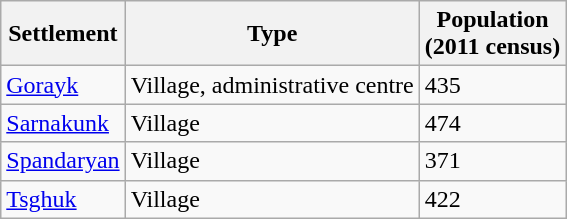<table class="wikitable sortable">
<tr>
<th>Settlement</th>
<th>Type</th>
<th>Population<br>(2011 census)</th>
</tr>
<tr>
<td><a href='#'>Gorayk</a></td>
<td>Village, administrative centre</td>
<td>435</td>
</tr>
<tr>
<td><a href='#'>Sarnakunk</a></td>
<td>Village</td>
<td>474</td>
</tr>
<tr>
<td><a href='#'>Spandaryan</a></td>
<td>Village</td>
<td>371</td>
</tr>
<tr>
<td><a href='#'>Tsghuk</a></td>
<td>Village</td>
<td>422</td>
</tr>
</table>
